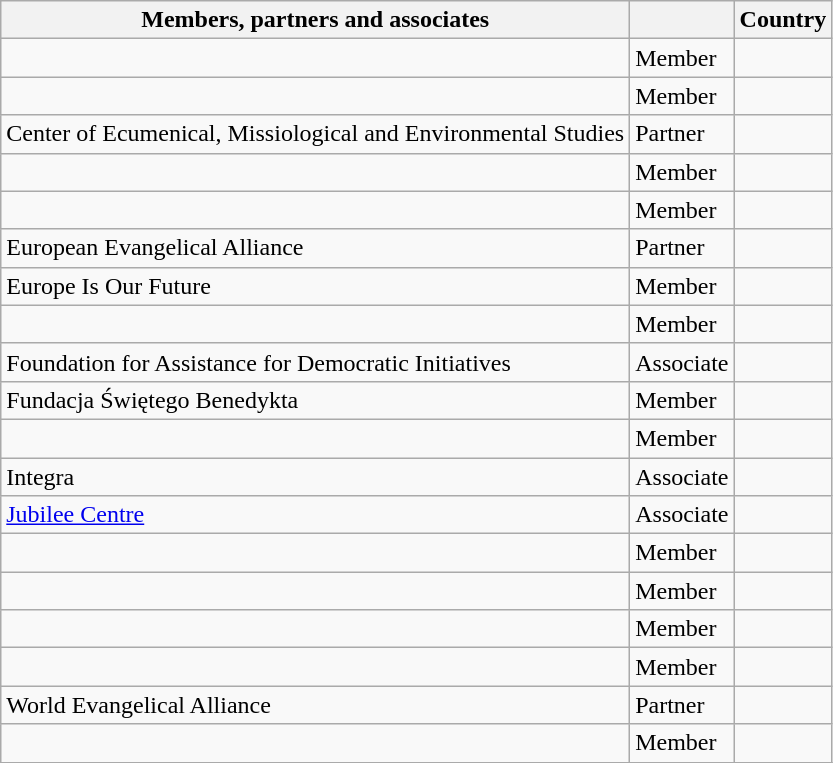<table class="wikitable sortable">
<tr>
<th>Members, partners and associates</th>
<th></th>
<th>Country</th>
</tr>
<tr>
<td></td>
<td>Member</td>
<td></td>
</tr>
<tr>
<td></td>
<td>Member</td>
<td></td>
</tr>
<tr>
<td>Center of Ecumenical, Missiological and Environmental Studies</td>
<td>Partner</td>
<td></td>
</tr>
<tr>
<td></td>
<td>Member</td>
<td></td>
</tr>
<tr>
<td></td>
<td>Member</td>
<td></td>
</tr>
<tr>
<td>European Evangelical Alliance</td>
<td>Partner</td>
<td></td>
</tr>
<tr>
<td>Europe Is Our Future</td>
<td>Member</td>
<td></td>
</tr>
<tr>
<td></td>
<td>Member</td>
<td></td>
</tr>
<tr>
<td>Foundation for Assistance for Democratic Initiatives</td>
<td>Associate</td>
<td></td>
</tr>
<tr>
<td>Fundacja Świętego Benedykta</td>
<td>Member</td>
<td></td>
</tr>
<tr>
<td></td>
<td>Member</td>
<td></td>
</tr>
<tr>
<td>Integra</td>
<td>Associate</td>
<td></td>
</tr>
<tr>
<td><a href='#'>Jubilee Centre</a></td>
<td>Associate</td>
<td></td>
</tr>
<tr>
<td></td>
<td>Member</td>
<td></td>
</tr>
<tr>
<td></td>
<td>Member</td>
<td></td>
</tr>
<tr>
<td></td>
<td>Member</td>
<td></td>
</tr>
<tr>
<td></td>
<td>Member</td>
<td></td>
</tr>
<tr>
<td>World Evangelical Alliance</td>
<td>Partner</td>
<td></td>
</tr>
<tr>
<td></td>
<td>Member</td>
<td></td>
</tr>
<tr>
</tr>
</table>
